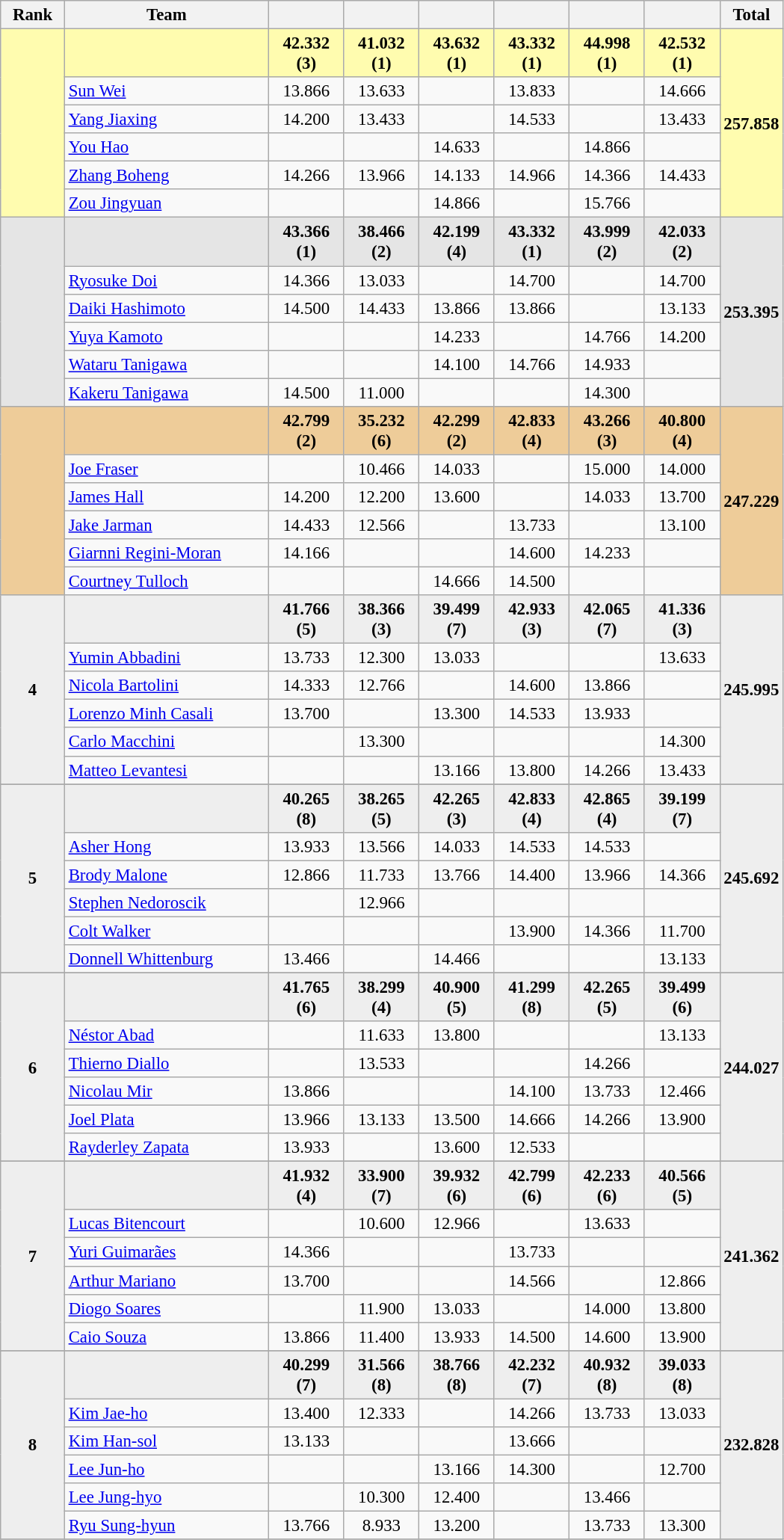<table class="wikitable sortable" style="text-align:center; font-size:95%">
<tr>
<th scope="col" style="width:50px;">Rank</th>
<th scope="col" style="width:175px;">Team</th>
<th scope="col" style="width:60px;"></th>
<th scope="col" style="width:60px;"></th>
<th scope="col" style="width:60px;"></th>
<th scope="col" style="width:60px;"></th>
<th scope="col" style="width:60px;"></th>
<th scope="col" style="width:60px;"></th>
<th>Total</th>
</tr>
<tr style="background:#fffcaf;">
<td rowspan="6"><strong></strong></td>
<td style="text-align:left;"><strong></strong></td>
<td><strong>42.332 (3)</strong></td>
<td><strong>41.032 (1)</strong></td>
<td><strong>43.632 (1)</strong></td>
<td><strong>43.332 (1)</strong></td>
<td><strong>44.998 (1)</strong></td>
<td><strong>42.532 (1)</strong></td>
<td rowspan="6"><strong>257.858</strong></td>
</tr>
<tr>
<td style="text-align:left;"><a href='#'>Sun Wei</a></td>
<td>13.866</td>
<td>13.633</td>
<td></td>
<td>13.833</td>
<td></td>
<td>14.666</td>
</tr>
<tr>
<td style="text-align:left;"><a href='#'>Yang Jiaxing</a></td>
<td>14.200</td>
<td>13.433</td>
<td></td>
<td>14.533</td>
<td></td>
<td>13.433</td>
</tr>
<tr>
<td style="text-align:left;"><a href='#'>You Hao</a></td>
<td></td>
<td></td>
<td>14.633</td>
<td></td>
<td>14.866</td>
<td></td>
</tr>
<tr>
<td style="text-align:left;"><a href='#'>Zhang Boheng</a></td>
<td>14.266</td>
<td>13.966</td>
<td>14.133</td>
<td>14.966</td>
<td>14.366</td>
<td>14.433</td>
</tr>
<tr>
<td style="text-align:left;"><a href='#'>Zou Jingyuan</a></td>
<td></td>
<td></td>
<td>14.866</td>
<td></td>
<td>15.766</td>
<td></td>
</tr>
<tr style="background:#e5e5e5;">
<td rowspan="6"><strong></strong></td>
<td style="text-align:left;"><strong></strong></td>
<td><strong>43.366 (1)</strong></td>
<td><strong>38.466 (2)</strong></td>
<td><strong>42.199 (4)</strong></td>
<td><strong>43.332 (1)</strong></td>
<td><strong>43.999 (2)</strong></td>
<td><strong>42.033 (2)</strong></td>
<td rowspan="6"><strong>253.395</strong></td>
</tr>
<tr>
<td style="text-align:left;"><a href='#'>Ryosuke Doi</a></td>
<td>14.366</td>
<td>13.033</td>
<td></td>
<td>14.700</td>
<td></td>
<td>14.700</td>
</tr>
<tr>
<td style="text-align:left;"><a href='#'>Daiki Hashimoto</a></td>
<td>14.500</td>
<td>14.433</td>
<td>13.866</td>
<td>13.866</td>
<td></td>
<td>13.133</td>
</tr>
<tr>
<td style="text-align:left;"><a href='#'>Yuya Kamoto</a></td>
<td></td>
<td></td>
<td>14.233</td>
<td></td>
<td>14.766</td>
<td>14.200</td>
</tr>
<tr>
<td style="text-align:left;"><a href='#'>Wataru Tanigawa</a></td>
<td></td>
<td></td>
<td>14.100</td>
<td>14.766</td>
<td>14.933</td>
<td></td>
</tr>
<tr>
<td style="text-align:left;"><a href='#'>Kakeru Tanigawa</a></td>
<td>14.500</td>
<td>11.000</td>
<td></td>
<td></td>
<td>14.300</td>
<td></td>
</tr>
<tr style="background:#ec9;">
<td rowspan="6"><strong></strong></td>
<td style="text-align:left;"><strong></strong></td>
<td><strong>42.799 (2)</strong></td>
<td><strong>35.232 (6)</strong></td>
<td><strong>42.299 (2)</strong></td>
<td><strong>42.833 (4)</strong></td>
<td><strong>43.266 (3)</strong></td>
<td><strong>40.800 (4)</strong></td>
<td rowspan="6"><strong>247.229</strong></td>
</tr>
<tr>
<td style="text-align:left;"><a href='#'>Joe Fraser</a></td>
<td></td>
<td>10.466</td>
<td>14.033</td>
<td></td>
<td>15.000</td>
<td>14.000</td>
</tr>
<tr>
<td style="text-align:left;"><a href='#'>James Hall</a></td>
<td>14.200</td>
<td>12.200</td>
<td>13.600</td>
<td></td>
<td>14.033</td>
<td>13.700</td>
</tr>
<tr>
<td style="text-align:left;"><a href='#'>Jake Jarman</a></td>
<td>14.433</td>
<td>12.566</td>
<td></td>
<td>13.733</td>
<td></td>
<td>13.100</td>
</tr>
<tr>
<td style="text-align:left;"><a href='#'>Giarnni Regini-Moran</a></td>
<td>14.166</td>
<td></td>
<td></td>
<td>14.600</td>
<td>14.233</td>
<td></td>
</tr>
<tr>
<td style="text-align:left;"><a href='#'>Courtney Tulloch</a></td>
<td></td>
<td></td>
<td>14.666</td>
<td>14.500</td>
<td></td>
<td></td>
</tr>
<tr style="background:#eee;">
<td rowspan="6"><strong>4</strong></td>
<td style="text-align:left;"><strong></strong></td>
<td><strong>41.766 (5)</strong></td>
<td><strong>38.366 (3)</strong></td>
<td><strong>39.499 (7)</strong></td>
<td><strong>42.933 (3)</strong></td>
<td><strong>42.065 (7)</strong></td>
<td><strong>41.336 (3)</strong></td>
<td rowspan="6"><strong>245.995</strong></td>
</tr>
<tr>
<td style="text-align:left;"><a href='#'>Yumin Abbadini</a></td>
<td>13.733</td>
<td>12.300</td>
<td>13.033</td>
<td></td>
<td></td>
<td>13.633</td>
</tr>
<tr>
<td style="text-align:left;"><a href='#'>Nicola Bartolini</a></td>
<td>14.333</td>
<td>12.766</td>
<td></td>
<td>14.600</td>
<td>13.866</td>
<td></td>
</tr>
<tr>
<td style="text-align:left;"><a href='#'>Lorenzo Minh Casali</a></td>
<td>13.700</td>
<td></td>
<td>13.300</td>
<td>14.533</td>
<td>13.933</td>
<td></td>
</tr>
<tr>
<td style="text-align:left;"><a href='#'>Carlo Macchini</a></td>
<td></td>
<td>13.300</td>
<td></td>
<td></td>
<td></td>
<td>14.300</td>
</tr>
<tr>
<td style="text-align:left;"><a href='#'>Matteo Levantesi</a></td>
<td></td>
<td></td>
<td>13.166</td>
<td>13.800</td>
<td>14.266</td>
<td>13.433</td>
</tr>
<tr>
</tr>
<tr style="background:#eee;">
<td rowspan="6"><strong>5</strong></td>
<td style="text-align:left;"><strong></strong></td>
<td><strong>40.265 (8)</strong></td>
<td><strong>38.265 (5)</strong></td>
<td><strong>42.265 (3)</strong></td>
<td><strong>42.833 (4)</strong></td>
<td><strong>42.865 (4)</strong></td>
<td><strong>39.199 (7)</strong></td>
<td rowspan="6"><strong>245.692</strong></td>
</tr>
<tr>
<td style="text-align:left;"><a href='#'>Asher Hong</a></td>
<td>13.933</td>
<td>13.566</td>
<td>14.033</td>
<td>14.533</td>
<td>14.533</td>
<td></td>
</tr>
<tr>
<td style="text-align:left;"><a href='#'>Brody Malone</a></td>
<td>12.866</td>
<td>11.733</td>
<td>13.766</td>
<td>14.400</td>
<td>13.966</td>
<td>14.366</td>
</tr>
<tr>
<td style="text-align:left;"><a href='#'>Stephen Nedoroscik</a></td>
<td></td>
<td>12.966</td>
<td></td>
<td></td>
<td></td>
<td></td>
</tr>
<tr>
<td style="text-align:left;"><a href='#'>Colt Walker</a></td>
<td></td>
<td></td>
<td></td>
<td>13.900</td>
<td>14.366</td>
<td>11.700</td>
</tr>
<tr>
<td style="text-align:left;"><a href='#'>Donnell Whittenburg</a></td>
<td>13.466</td>
<td></td>
<td>14.466</td>
<td></td>
<td></td>
<td>13.133</td>
</tr>
<tr>
</tr>
<tr style="background:#eee;">
<td rowspan="6"><strong>6</strong></td>
<td style="text-align:left;"><strong></strong></td>
<td><strong>41.765 (6)</strong></td>
<td><strong>38.299 (4)</strong></td>
<td><strong>40.900 (5)</strong></td>
<td><strong>41.299 (8)</strong></td>
<td><strong>42.265 (5)</strong></td>
<td><strong>39.499 (6)</strong></td>
<td rowspan="6"><strong>244.027</strong></td>
</tr>
<tr>
<td style="text-align:left;"><a href='#'>Néstor Abad</a></td>
<td></td>
<td>11.633</td>
<td>13.800</td>
<td></td>
<td></td>
<td>13.133</td>
</tr>
<tr>
<td style="text-align:left;"><a href='#'>Thierno Diallo</a></td>
<td></td>
<td>13.533</td>
<td></td>
<td></td>
<td>14.266</td>
<td></td>
</tr>
<tr>
<td style="text-align:left;"><a href='#'>Nicolau Mir</a></td>
<td>13.866</td>
<td></td>
<td></td>
<td>14.100</td>
<td>13.733</td>
<td>12.466</td>
</tr>
<tr>
<td style="text-align:left;"><a href='#'>Joel Plata</a></td>
<td>13.966</td>
<td>13.133</td>
<td>13.500</td>
<td>14.666</td>
<td>14.266</td>
<td>13.900</td>
</tr>
<tr>
<td style="text-align:left;"><a href='#'>Rayderley Zapata</a></td>
<td>13.933</td>
<td></td>
<td>13.600</td>
<td>12.533</td>
<td></td>
<td></td>
</tr>
<tr>
</tr>
<tr style="background:#eee;">
<td rowspan="6"><strong>7</strong></td>
<td style="text-align:left;"><strong></strong></td>
<td><strong>41.932 (4)</strong></td>
<td><strong>33.900 (7)</strong></td>
<td><strong>39.932 (6)</strong></td>
<td><strong>42.799 (6)</strong></td>
<td><strong>42.233 (6)</strong></td>
<td><strong>40.566 (5)</strong></td>
<td rowspan="6"><strong>241.362</strong></td>
</tr>
<tr>
<td style="text-align:left;"><a href='#'>Lucas Bitencourt</a></td>
<td></td>
<td>10.600</td>
<td>12.966</td>
<td></td>
<td>13.633</td>
<td></td>
</tr>
<tr>
<td style="text-align:left;"><a href='#'>Yuri Guimarães</a></td>
<td>14.366</td>
<td></td>
<td></td>
<td>13.733</td>
<td></td>
<td></td>
</tr>
<tr>
<td style="text-align:left;"><a href='#'>Arthur Mariano</a></td>
<td>13.700</td>
<td></td>
<td></td>
<td>14.566</td>
<td></td>
<td>12.866</td>
</tr>
<tr>
<td style="text-align:left;"><a href='#'>Diogo Soares</a></td>
<td></td>
<td>11.900</td>
<td>13.033</td>
<td></td>
<td>14.000</td>
<td>13.800</td>
</tr>
<tr>
<td style="text-align:left;"><a href='#'>Caio Souza</a></td>
<td>13.866</td>
<td>11.400</td>
<td>13.933</td>
<td>14.500</td>
<td>14.600</td>
<td>13.900</td>
</tr>
<tr>
</tr>
<tr style="background:#eee;">
<td rowspan="6"><strong>8</strong></td>
<td style="text-align:left;"><strong></strong></td>
<td><strong>40.299 (7)</strong></td>
<td><strong>31.566 (8)</strong></td>
<td><strong>38.766 (8)</strong></td>
<td><strong>42.232 (7)</strong></td>
<td><strong>40.932 (8)</strong></td>
<td><strong>39.033 (8)</strong></td>
<td rowspan="6"><strong>232.828</strong></td>
</tr>
<tr>
<td style="text-align:left;"><a href='#'>Kim Jae-ho</a></td>
<td>13.400</td>
<td>12.333</td>
<td></td>
<td>14.266</td>
<td>13.733</td>
<td>13.033</td>
</tr>
<tr>
<td style="text-align:left;"><a href='#'>Kim Han-sol</a></td>
<td>13.133</td>
<td></td>
<td></td>
<td>13.666</td>
<td></td>
<td></td>
</tr>
<tr>
<td style="text-align:left;"><a href='#'>Lee Jun-ho</a></td>
<td></td>
<td></td>
<td>13.166</td>
<td>14.300</td>
<td></td>
<td>12.700</td>
</tr>
<tr>
<td style="text-align:left;"><a href='#'>Lee Jung-hyo</a></td>
<td></td>
<td>10.300</td>
<td>12.400</td>
<td></td>
<td>13.466</td>
<td></td>
</tr>
<tr>
<td style="text-align:left;"><a href='#'>Ryu Sung-hyun</a></td>
<td>13.766</td>
<td>8.933</td>
<td>13.200</td>
<td></td>
<td>13.733</td>
<td>13.300</td>
</tr>
<tr>
</tr>
</table>
